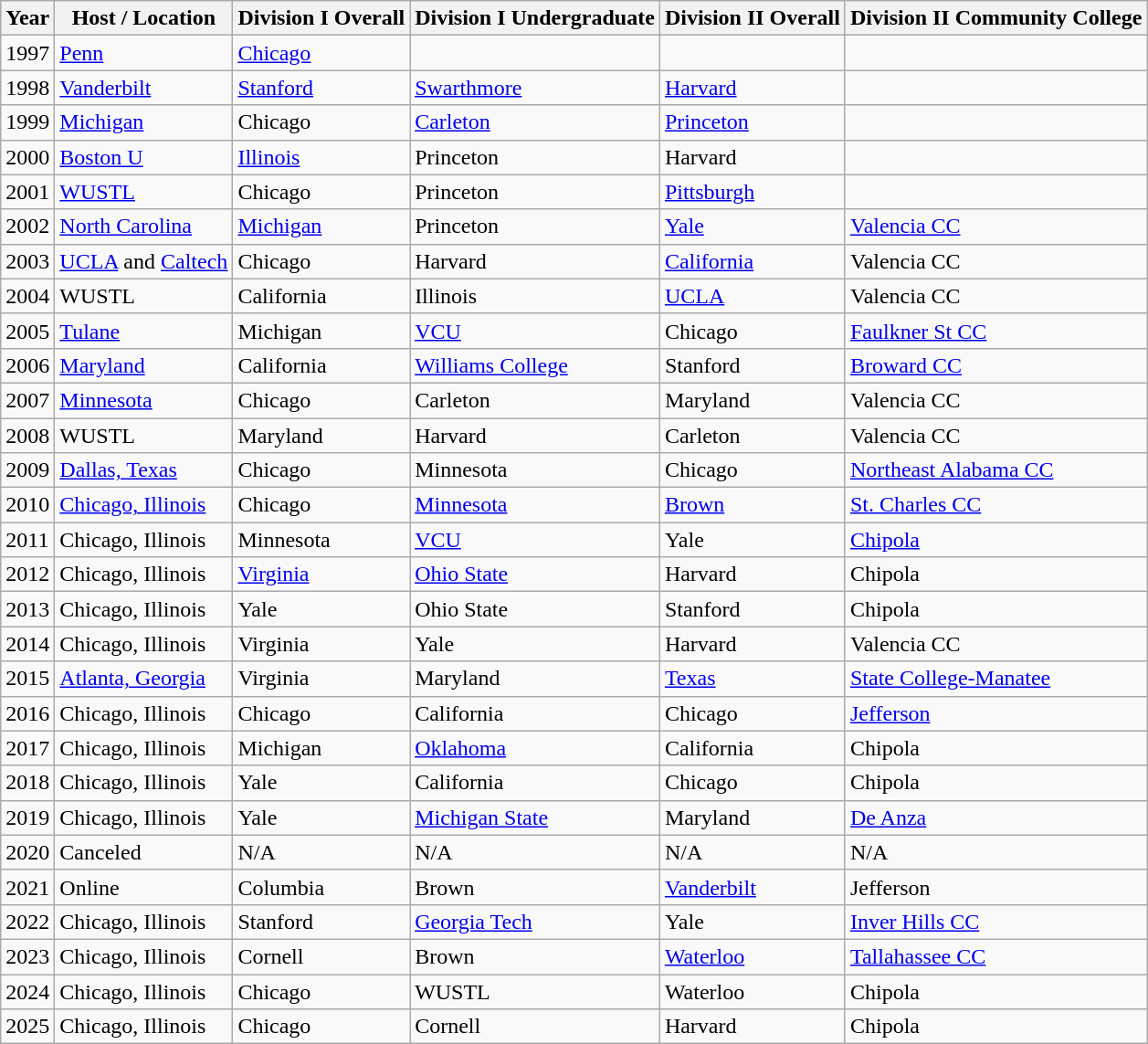<table class="wikitable">
<tr>
<th>Year</th>
<th>Host / Location</th>
<th>Division I Overall</th>
<th>Division I Undergraduate</th>
<th>Division II Overall</th>
<th>Division II Community College</th>
</tr>
<tr>
<td>1997</td>
<td><a href='#'>Penn</a></td>
<td><a href='#'>Chicago</a></td>
<td></td>
<td></td>
<td></td>
</tr>
<tr>
<td>1998</td>
<td><a href='#'>Vanderbilt</a></td>
<td><a href='#'>Stanford</a></td>
<td><a href='#'>Swarthmore</a></td>
<td><a href='#'>Harvard</a></td>
<td></td>
</tr>
<tr>
<td>1999</td>
<td><a href='#'>Michigan</a></td>
<td>Chicago</td>
<td><a href='#'>Carleton</a></td>
<td><a href='#'>Princeton</a></td>
<td></td>
</tr>
<tr>
<td>2000</td>
<td><a href='#'>Boston U</a></td>
<td><a href='#'>Illinois</a></td>
<td>Princeton</td>
<td>Harvard</td>
<td></td>
</tr>
<tr>
<td>2001</td>
<td><a href='#'>WUSTL</a></td>
<td>Chicago</td>
<td>Princeton</td>
<td><a href='#'>Pittsburgh</a></td>
<td></td>
</tr>
<tr>
<td>2002</td>
<td><a href='#'>North Carolina</a></td>
<td><a href='#'>Michigan</a></td>
<td>Princeton</td>
<td><a href='#'>Yale</a></td>
<td><a href='#'>Valencia CC</a></td>
</tr>
<tr>
<td>2003</td>
<td><a href='#'>UCLA</a> and <a href='#'>Caltech</a></td>
<td>Chicago</td>
<td>Harvard</td>
<td><a href='#'>California</a></td>
<td>Valencia CC</td>
</tr>
<tr>
<td>2004</td>
<td>WUSTL</td>
<td>California</td>
<td>Illinois</td>
<td><a href='#'>UCLA</a></td>
<td>Valencia CC</td>
</tr>
<tr>
<td>2005</td>
<td><a href='#'>Tulane</a></td>
<td>Michigan</td>
<td><a href='#'>VCU</a></td>
<td>Chicago</td>
<td><a href='#'>Faulkner St CC</a></td>
</tr>
<tr>
<td>2006</td>
<td><a href='#'>Maryland</a></td>
<td>California</td>
<td><a href='#'>Williams College</a></td>
<td>Stanford</td>
<td><a href='#'>Broward CC</a></td>
</tr>
<tr>
<td>2007</td>
<td><a href='#'>Minnesota</a></td>
<td>Chicago</td>
<td>Carleton</td>
<td>Maryland</td>
<td>Valencia CC</td>
</tr>
<tr>
<td>2008</td>
<td>WUSTL</td>
<td>Maryland</td>
<td>Harvard</td>
<td>Carleton</td>
<td>Valencia CC</td>
</tr>
<tr>
<td>2009</td>
<td><a href='#'>Dallas, Texas</a></td>
<td>Chicago</td>
<td>Minnesota</td>
<td>Chicago</td>
<td><a href='#'>Northeast Alabama CC</a></td>
</tr>
<tr>
<td>2010</td>
<td><a href='#'>Chicago, Illinois</a></td>
<td>Chicago</td>
<td><a href='#'>Minnesota</a></td>
<td><a href='#'>Brown</a></td>
<td><a href='#'>St. Charles CC</a></td>
</tr>
<tr>
<td>2011</td>
<td>Chicago, Illinois</td>
<td>Minnesota</td>
<td><a href='#'>VCU</a></td>
<td>Yale</td>
<td><a href='#'>Chipola</a></td>
</tr>
<tr>
<td>2012 </td>
<td>Chicago, Illinois</td>
<td><a href='#'>Virginia</a></td>
<td><a href='#'>Ohio State</a></td>
<td>Harvard</td>
<td>Chipola</td>
</tr>
<tr>
<td>2013</td>
<td>Chicago, Illinois</td>
<td>Yale</td>
<td>Ohio State</td>
<td>Stanford</td>
<td>Chipola</td>
</tr>
<tr>
<td>2014</td>
<td>Chicago, Illinois</td>
<td>Virginia</td>
<td>Yale</td>
<td>Harvard</td>
<td>Valencia CC</td>
</tr>
<tr>
<td>2015</td>
<td><a href='#'>Atlanta, Georgia</a></td>
<td>Virginia</td>
<td>Maryland</td>
<td><a href='#'>Texas</a></td>
<td><a href='#'>State College-Manatee</a></td>
</tr>
<tr>
<td>2016</td>
<td>Chicago, Illinois</td>
<td>Chicago</td>
<td>California</td>
<td>Chicago</td>
<td><a href='#'>Jefferson</a></td>
</tr>
<tr>
<td>2017</td>
<td>Chicago, Illinois</td>
<td>Michigan</td>
<td><a href='#'>Oklahoma</a></td>
<td>California</td>
<td>Chipola</td>
</tr>
<tr>
<td>2018</td>
<td>Chicago, Illinois</td>
<td>Yale</td>
<td>California</td>
<td>Chicago</td>
<td>Chipola</td>
</tr>
<tr>
<td>2019</td>
<td>Chicago, Illinois</td>
<td>Yale</td>
<td><a href='#'>Michigan State</a></td>
<td>Maryland</td>
<td><a href='#'>De Anza</a></td>
</tr>
<tr>
<td>2020</td>
<td>Canceled</td>
<td>N/A</td>
<td>N/A</td>
<td>N/A</td>
<td>N/A</td>
</tr>
<tr>
<td>2021</td>
<td>Online</td>
<td>Columbia</td>
<td>Brown</td>
<td><a href='#'>Vanderbilt</a></td>
<td>Jefferson</td>
</tr>
<tr>
<td>2022</td>
<td>Chicago, Illinois</td>
<td>Stanford</td>
<td><a href='#'>Georgia Tech</a></td>
<td>Yale</td>
<td><a href='#'>Inver Hills CC</a></td>
</tr>
<tr>
<td>2023</td>
<td>Chicago, Illinois</td>
<td>Cornell</td>
<td>Brown</td>
<td><a href='#'>Waterloo</a></td>
<td><a href='#'>Tallahassee CC</a></td>
</tr>
<tr>
<td>2024</td>
<td>Chicago, Illinois</td>
<td>Chicago</td>
<td>WUSTL</td>
<td>Waterloo</td>
<td>Chipola</td>
</tr>
<tr>
<td>2025</td>
<td>Chicago, Illinois</td>
<td>Chicago</td>
<td>Cornell</td>
<td>Harvard</td>
<td>Chipola</td>
</tr>
</table>
